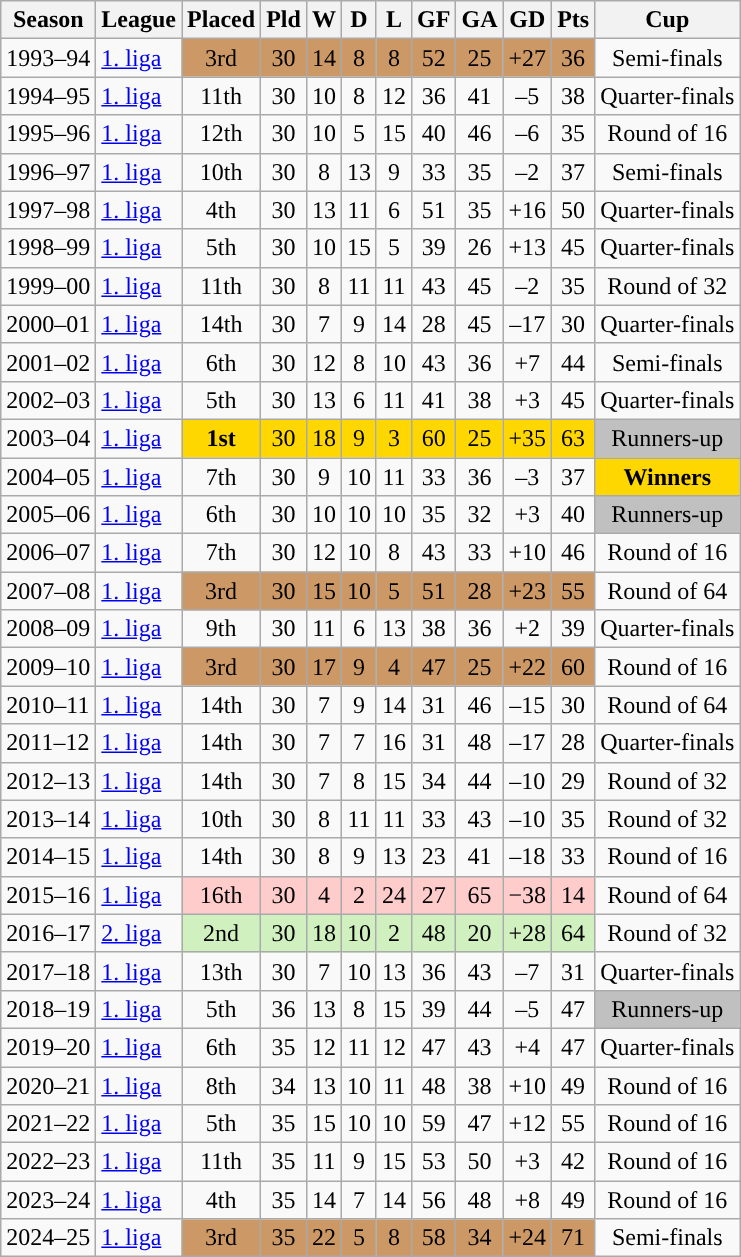<table class="wikitable sortable">
<tr>
<th>Season</th>
<th>League</th>
<th>Placed</th>
<th>Pld</th>
<th>W</th>
<th>D</th>
<th>L</th>
<th>GF</th>
<th>GA</th>
<th>GD</th>
<th>Pts</th>
<th>Cup</th>
</tr>
<tr>
<td>1993–94</td>
<td><a href='#'>1. liga</a></td>
<td style="background:#c96; text-align:center">3rd</td>
<td style="background:#c96; text-align:center">30</td>
<td style="background:#c96; text-align:center">14</td>
<td style="background:#c96; text-align:center">8</td>
<td style="background:#c96; text-align:center">8</td>
<td style="background:#c96; text-align:center">52</td>
<td style="background:#c96; text-align:center">25</td>
<td style="background:#c96; text-align:center">+27</td>
<td style="background:#c96; text-align:center">36</td>
<td style="text-align:center">Semi-finals</td>
</tr>
<tr>
<td>1994–95</td>
<td><a href='#'>1. liga</a></td>
<td style="text-align:center">11th</td>
<td style="text-align:center">30</td>
<td style="text-align:center">10</td>
<td style="text-align:center">8</td>
<td style="text-align:center">12</td>
<td style="text-align:center">36</td>
<td style="text-align:center">41</td>
<td style="text-align:center">–5</td>
<td style="text-align:center">38</td>
<td style="text-align:center">Quarter-finals</td>
</tr>
<tr>
<td>1995–96</td>
<td><a href='#'>1. liga</a></td>
<td style="text-align:center">12th</td>
<td style="text-align:center">30</td>
<td style="text-align:center">10</td>
<td style="text-align:center">5</td>
<td style="text-align:center">15</td>
<td style="text-align:center">40</td>
<td style="text-align:center">46</td>
<td style="text-align:center">–6</td>
<td style="text-align:center">35</td>
<td style="text-align:center">Round of 16</td>
</tr>
<tr>
<td>1996–97</td>
<td><a href='#'>1. liga</a></td>
<td style="text-align:center">10th</td>
<td style="text-align:center">30</td>
<td style="text-align:center">8</td>
<td style="text-align:center">13</td>
<td style="text-align:center">9</td>
<td style="text-align:center">33</td>
<td style="text-align:center">35</td>
<td style="text-align:center">–2</td>
<td style="text-align:center">37</td>
<td style="text-align:center">Semi-finals</td>
</tr>
<tr>
<td>1997–98</td>
<td><a href='#'>1. liga</a></td>
<td style="text-align:center">4th</td>
<td style="text-align:center">30</td>
<td style="text-align:center">13</td>
<td style="text-align:center">11</td>
<td style="text-align:center">6</td>
<td style="text-align:center">51</td>
<td style="text-align:center">35</td>
<td style="text-align:center">+16</td>
<td style="text-align:center">50</td>
<td style="text-align:center">Quarter-finals</td>
</tr>
<tr>
<td>1998–99</td>
<td><a href='#'>1. liga</a></td>
<td style="text-align:center">5th</td>
<td style="text-align:center">30</td>
<td style="text-align:center">10</td>
<td style="text-align:center">15</td>
<td style="text-align:center">5</td>
<td style="text-align:center">39</td>
<td style="text-align:center">26</td>
<td style="text-align:center">+13</td>
<td style="text-align:center">45</td>
<td style="text-align:center">Quarter-finals</td>
</tr>
<tr>
<td>1999–00</td>
<td><a href='#'>1. liga</a></td>
<td style="text-align:center">11th</td>
<td style="text-align:center">30</td>
<td style="text-align:center">8</td>
<td style="text-align:center">11</td>
<td style="text-align:center">11</td>
<td style="text-align:center">43</td>
<td style="text-align:center">45</td>
<td style="text-align:center">–2</td>
<td style="text-align:center">35</td>
<td style="text-align:center">Round of 32</td>
</tr>
<tr>
<td>2000–01</td>
<td><a href='#'>1. liga</a></td>
<td style="text-align:center">14th</td>
<td style="text-align:center">30</td>
<td style="text-align:center">7</td>
<td style="text-align:center">9</td>
<td style="text-align:center">14</td>
<td style="text-align:center">28</td>
<td style="text-align:center">45</td>
<td style="text-align:center">–17</td>
<td style="text-align:center">30</td>
<td style="text-align:center">Quarter-finals</td>
</tr>
<tr>
<td>2001–02</td>
<td><a href='#'>1. liga</a></td>
<td style="text-align:center">6th</td>
<td style="text-align:center">30</td>
<td style="text-align:center">12</td>
<td style="text-align:center">8</td>
<td style="text-align:center">10</td>
<td style="text-align:center">43</td>
<td style="text-align:center">36</td>
<td style="text-align:center">+7</td>
<td style="text-align:center">44</td>
<td style="text-align:center">Semi-finals</td>
</tr>
<tr>
<td>2002–03</td>
<td><a href='#'>1. liga</a></td>
<td style="text-align:center">5th</td>
<td style="text-align:center">30</td>
<td style="text-align:center">13</td>
<td style="text-align:center">6</td>
<td style="text-align:center">11</td>
<td style="text-align:center">41</td>
<td style="text-align:center">38</td>
<td style="text-align:center">+3</td>
<td style="text-align:center">45</td>
<td style="text-align:center">Quarter-finals</td>
</tr>
<tr>
<td>2003–04</td>
<td><a href='#'>1. liga</a></td>
<td style="background:gold; text-align:center"><strong>1st</strong></td>
<td style="background:gold; text-align:center">30</td>
<td style="background:gold; text-align:center">18</td>
<td style="background:gold; text-align:center">9</td>
<td style="background:gold; text-align:center">3</td>
<td style="background:gold; text-align:center">60</td>
<td style="background:gold; text-align:center">25</td>
<td style="background:gold; text-align:center">+35</td>
<td style="background:gold; text-align:center">63</td>
<td style="text-align:center; background:silver">Runners-up</td>
</tr>
<tr>
<td>2004–05</td>
<td><a href='#'>1. liga</a></td>
<td style="text-align:center">7th</td>
<td style="text-align:center">30</td>
<td style="text-align:center">9</td>
<td style="text-align:center">10</td>
<td style="text-align:center">11</td>
<td style="text-align:center">33</td>
<td style="text-align:center">36</td>
<td style="text-align:center">–3</td>
<td style="text-align:center">37</td>
<td style="text-align:center; background:gold;"><strong>Winners</strong></td>
</tr>
<tr>
<td>2005–06</td>
<td><a href='#'>1. liga</a></td>
<td style="text-align:center">6th</td>
<td style="text-align:center">30</td>
<td style="text-align:center">10</td>
<td style="text-align:center">10</td>
<td style="text-align:center">10</td>
<td style="text-align:center">35</td>
<td style="text-align:center">32</td>
<td style="text-align:center">+3</td>
<td style="text-align:center">40</td>
<td style="text-align:center; background:silver">Runners-up</td>
</tr>
<tr>
<td>2006–07</td>
<td><a href='#'>1. liga</a></td>
<td style="text-align:center">7th</td>
<td style="text-align:center">30</td>
<td style="text-align:center">12</td>
<td style="text-align:center">10</td>
<td style="text-align:center">8</td>
<td style="text-align:center">43</td>
<td style="text-align:center">33</td>
<td style="text-align:center">+10</td>
<td style="text-align:center">46</td>
<td style="text-align:center">Round of 16</td>
</tr>
<tr>
<td>2007–08</td>
<td><a href='#'>1. liga</a></td>
<td style="background:#c96; text-align:center">3rd</td>
<td style="background:#c96; text-align:center">30</td>
<td style="background:#c96; text-align:center">15</td>
<td style="background:#c96; text-align:center">10</td>
<td style="background:#c96; text-align:center">5</td>
<td style="background:#c96; text-align:center">51</td>
<td style="background:#c96; text-align:center">28</td>
<td style="background:#c96; text-align:center">+23</td>
<td style="background:#c96; text-align:center">55</td>
<td style="text-align:center">Round of 64</td>
</tr>
<tr>
<td>2008–09</td>
<td><a href='#'>1. liga</a></td>
<td style="text-align:center">9th</td>
<td style="text-align:center">30</td>
<td style="text-align:center">11</td>
<td style="text-align:center">6</td>
<td style="text-align:center">13</td>
<td style="text-align:center">38</td>
<td style="text-align:center">36</td>
<td style="text-align:center">+2</td>
<td style="text-align:center">39</td>
<td style="text-align:center">Quarter-finals</td>
</tr>
<tr>
<td>2009–10</td>
<td><a href='#'>1. liga</a></td>
<td style="background:#c96; text-align:center">3rd</td>
<td style="background:#c96; text-align:center">30</td>
<td style="background:#c96; text-align:center">17</td>
<td style="background:#c96; text-align:center">9</td>
<td style="background:#c96; text-align:center">4</td>
<td style="background:#c96; text-align:center">47</td>
<td style="background:#c96; text-align:center">25</td>
<td style="background:#c96; text-align:center">+22</td>
<td style="background:#c96; text-align:center">60</td>
<td style="text-align:center">Round of 16</td>
</tr>
<tr>
<td>2010–11</td>
<td><a href='#'>1. liga</a></td>
<td style="text-align:center">14th</td>
<td style="text-align:center">30</td>
<td style="text-align:center">7</td>
<td style="text-align:center">9</td>
<td style="text-align:center">14</td>
<td style="text-align:center">31</td>
<td style="text-align:center">46</td>
<td style="text-align:center">–15</td>
<td style="text-align:center">30</td>
<td style="text-align:center">Round of 64</td>
</tr>
<tr>
<td>2011–12</td>
<td><a href='#'>1. liga</a></td>
<td style="text-align:center">14th</td>
<td style="text-align:center">30</td>
<td style="text-align:center">7</td>
<td style="text-align:center">7</td>
<td style="text-align:center">16</td>
<td style="text-align:center">31</td>
<td style="text-align:center">48</td>
<td style="text-align:center">–17</td>
<td style="text-align:center">28</td>
<td style="text-align:center">Quarter-finals</td>
</tr>
<tr>
<td>2012–13</td>
<td><a href='#'>1. liga</a></td>
<td style="text-align:center">14th</td>
<td style="text-align:center">30</td>
<td style="text-align:center">7</td>
<td style="text-align:center">8</td>
<td style="text-align:center">15</td>
<td style="text-align:center">34</td>
<td style="text-align:center">44</td>
<td style="text-align:center">–10</td>
<td style="text-align:center">29</td>
<td style="text-align:center">Round of 32</td>
</tr>
<tr>
<td>2013–14</td>
<td><a href='#'>1. liga</a></td>
<td style="text-align:center">10th</td>
<td style="text-align:center">30</td>
<td style="text-align:center">8</td>
<td style="text-align:center">11</td>
<td style="text-align:center">11</td>
<td style="text-align:center">33</td>
<td style="text-align:center">43</td>
<td style="text-align:center">–10</td>
<td style="text-align:center">35</td>
<td style="text-align:center">Round of 32</td>
</tr>
<tr>
<td>2014–15</td>
<td><a href='#'>1. liga</a></td>
<td style="text-align:center">14th</td>
<td style="text-align:center">30</td>
<td style="text-align:center">8</td>
<td style="text-align:center">9</td>
<td style="text-align:center">13</td>
<td style="text-align:center">23</td>
<td style="text-align:center">41</td>
<td style="text-align:center">–18</td>
<td style="text-align:center">33</td>
<td style="text-align:center">Round of 16</td>
</tr>
<tr>
<td>2015–16</td>
<td><a href='#'>1. liga</a></td>
<td style="background:#fcc; text-align:center">16th</td>
<td style="background:#fcc; text-align:center">30</td>
<td style="background:#fcc; text-align:center">4</td>
<td style="background:#fcc; text-align:center">2</td>
<td style="background:#fcc; text-align:center">24</td>
<td style="background:#fcc; text-align:center">27</td>
<td style="background:#fcc; text-align:center">65</td>
<td style="background:#fcc; text-align:center">−38</td>
<td style="background:#fcc; text-align:center">14</td>
<td style="text-align:center">Round of 64</td>
</tr>
<tr>
<td>2016–17</td>
<td><a href='#'>2. liga</a></td>
<td style="background: #D0F0C0; text-align:center">2nd</td>
<td style="background: #D0F0C0; text-align:center">30</td>
<td style="background: #D0F0C0; text-align:center">18</td>
<td style="background: #D0F0C0; text-align:center">10</td>
<td style="background: #D0F0C0; text-align:center">2</td>
<td style="background: #D0F0C0; text-align:center">48</td>
<td style="background: #D0F0C0; text-align:center">20</td>
<td style="background: #D0F0C0; text-align:center">+28</td>
<td style="background: #D0F0C0; text-align:center">64</td>
<td style="text-align:center">Round of 32</td>
</tr>
<tr>
<td>2017–18</td>
<td><a href='#'>1. liga</a></td>
<td style="text-align:center">13th</td>
<td style="text-align:center">30</td>
<td style="text-align:center">7</td>
<td style="text-align:center">10</td>
<td style="text-align:center">13</td>
<td style="text-align:center">36</td>
<td style="text-align:center">43</td>
<td style="text-align:center">–7</td>
<td style="text-align:center">31</td>
<td style="text-align:center">Quarter-finals</td>
</tr>
<tr>
<td>2018–19</td>
<td><a href='#'>1. liga</a></td>
<td style="text-align:center">5th</td>
<td style="text-align:center">36</td>
<td style="text-align:center">13</td>
<td style="text-align:center">8</td>
<td style="text-align:center">15</td>
<td style="text-align:center">39</td>
<td style="text-align:center">44</td>
<td style="text-align:center">–5</td>
<td style="text-align:center">47</td>
<td style="text-align:center; background:silver">Runners-up</td>
</tr>
<tr>
<td>2019–20</td>
<td><a href='#'>1. liga</a></td>
<td style="text-align:center">6th</td>
<td style="text-align:center">35</td>
<td style="text-align:center">12</td>
<td style="text-align:center">11</td>
<td style="text-align:center">12</td>
<td style="text-align:center">47</td>
<td style="text-align:center">43</td>
<td style="text-align:center">+4</td>
<td style="text-align:center">47</td>
<td style="text-align:center;">Quarter-finals</td>
</tr>
<tr>
<td>2020–21</td>
<td><a href='#'>1. liga</a></td>
<td style="text-align:center">8th</td>
<td style="text-align:center">34</td>
<td style="text-align:center">13</td>
<td style="text-align:center">10</td>
<td style="text-align:center">11</td>
<td style="text-align:center">48</td>
<td style="text-align:center">38</td>
<td style="text-align:center">+10</td>
<td style="text-align:center">49</td>
<td style="text-align:center;">Round of 16</td>
</tr>
<tr>
<td>2021–22</td>
<td><a href='#'>1. liga</a></td>
<td style="text-align:center">5th</td>
<td style="text-align:center">35</td>
<td style="text-align:center">15</td>
<td style="text-align:center">10</td>
<td style="text-align:center">10</td>
<td style="text-align:center">59</td>
<td style="text-align:center">47</td>
<td style="text-align:center">+12</td>
<td style="text-align:center">55</td>
<td style="text-align:center;">Round of 16</td>
</tr>
<tr>
<td>2022–23</td>
<td><a href='#'>1. liga</a></td>
<td style="text-align:center">11th</td>
<td style="text-align:center">35</td>
<td style="text-align:center">11</td>
<td style="text-align:center">9</td>
<td style="text-align:center">15</td>
<td style="text-align:center">53</td>
<td style="text-align:center">50</td>
<td style="text-align:center">+3</td>
<td style="text-align:center">42</td>
<td style="text-align:center;">Round of 16</td>
</tr>
<tr>
<td>2023–24</td>
<td><a href='#'>1. liga</a></td>
<td style="text-align:center">4th</td>
<td style="text-align:center">35</td>
<td style="text-align:center">14</td>
<td style="text-align:center">7</td>
<td style="text-align:center">14</td>
<td style="text-align:center">56</td>
<td style="text-align:center">48</td>
<td style="text-align:center">+8</td>
<td style="text-align:center">49</td>
<td style="text-align:center;">Round of 16</td>
</tr>
<tr>
<td>2024–25</td>
<td><a href='#'>1. liga</a></td>
<td style="background:#c96; text-align:center">3rd</td>
<td style="background:#c96; text-align:center">35</td>
<td style="background:#c96; text-align:center">22</td>
<td style="background:#c96; text-align:center">5</td>
<td style="background:#c96; text-align:center">8</td>
<td style="background:#c96; text-align:center">58</td>
<td style="background:#c96; text-align:center">34</td>
<td style="background:#c96; text-align:center">+24</td>
<td style="background:#c96; text-align:center">71</td>
<td style="text-align:center">Semi-finals</td>
</tr>
</table>
